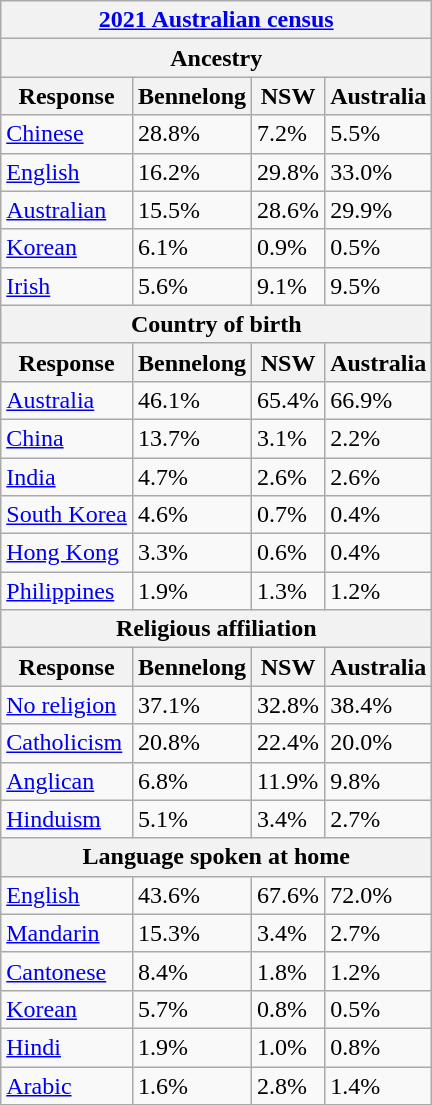<table class="wikitable">
<tr>
<th colspan="4"><a href='#'>2021 Australian census</a></th>
</tr>
<tr>
<th colspan="4">Ancestry</th>
</tr>
<tr>
<th>Response</th>
<th>Bennelong</th>
<th>NSW</th>
<th>Australia</th>
</tr>
<tr>
<td><a href='#'>Chinese</a></td>
<td>28.8%</td>
<td>7.2%</td>
<td>5.5%</td>
</tr>
<tr>
<td><a href='#'>English</a></td>
<td>16.2%</td>
<td>29.8%</td>
<td>33.0%</td>
</tr>
<tr>
<td><a href='#'>Australian</a></td>
<td>15.5%</td>
<td>28.6%</td>
<td>29.9%</td>
</tr>
<tr>
<td><a href='#'>Korean</a></td>
<td>6.1%</td>
<td>0.9%</td>
<td>0.5%</td>
</tr>
<tr>
<td><a href='#'>Irish</a></td>
<td>5.6%</td>
<td>9.1%</td>
<td>9.5%</td>
</tr>
<tr>
<th colspan="4">Country of birth</th>
</tr>
<tr>
<th>Response</th>
<th>Bennelong</th>
<th>NSW</th>
<th>Australia</th>
</tr>
<tr>
<td><a href='#'>Australia</a></td>
<td>46.1%</td>
<td>65.4%</td>
<td>66.9%</td>
</tr>
<tr>
<td><a href='#'>China</a></td>
<td>13.7%</td>
<td>3.1%</td>
<td>2.2%</td>
</tr>
<tr>
<td><a href='#'>India</a></td>
<td>4.7%</td>
<td>2.6%</td>
<td>2.6%</td>
</tr>
<tr>
<td><a href='#'>South Korea</a></td>
<td>4.6%</td>
<td>0.7%</td>
<td>0.4%</td>
</tr>
<tr>
<td><a href='#'>Hong Kong</a></td>
<td>3.3%</td>
<td>0.6%</td>
<td>0.4%</td>
</tr>
<tr>
<td><a href='#'>Philippines</a></td>
<td>1.9%</td>
<td>1.3%</td>
<td>1.2%</td>
</tr>
<tr>
<th colspan="4">Religious affiliation</th>
</tr>
<tr>
<th>Response</th>
<th>Bennelong</th>
<th>NSW</th>
<th>Australia</th>
</tr>
<tr>
<td><a href='#'>No religion</a></td>
<td>37.1%</td>
<td>32.8%</td>
<td>38.4%</td>
</tr>
<tr>
<td><a href='#'>Catholicism</a></td>
<td>20.8%</td>
<td>22.4%</td>
<td>20.0%</td>
</tr>
<tr>
<td><a href='#'>Anglican</a></td>
<td>6.8%</td>
<td>11.9%</td>
<td>9.8%</td>
</tr>
<tr>
<td><a href='#'>Hinduism</a></td>
<td>5.1%</td>
<td>3.4%</td>
<td>2.7%</td>
</tr>
<tr>
<th colspan="4">Language spoken at home</th>
</tr>
<tr>
<td><a href='#'>English</a></td>
<td>43.6%</td>
<td>67.6%</td>
<td>72.0%</td>
</tr>
<tr>
<td><a href='#'>Mandarin</a></td>
<td>15.3%</td>
<td>3.4%</td>
<td>2.7%</td>
</tr>
<tr>
<td><a href='#'>Cantonese</a></td>
<td>8.4%</td>
<td>1.8%</td>
<td>1.2%</td>
</tr>
<tr>
<td><a href='#'>Korean</a></td>
<td>5.7%</td>
<td>0.8%</td>
<td>0.5%</td>
</tr>
<tr>
<td><a href='#'>Hindi</a></td>
<td>1.9%</td>
<td>1.0%</td>
<td>0.8%</td>
</tr>
<tr>
<td><a href='#'>Arabic</a></td>
<td>1.6%</td>
<td>2.8%</td>
<td>1.4%</td>
</tr>
</table>
